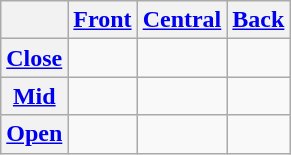<table class="wikitable" style="text-align:center;">
<tr>
<th></th>
<th><a href='#'>Front</a></th>
<th><a href='#'>Central</a></th>
<th><a href='#'>Back</a></th>
</tr>
<tr>
<th><a href='#'>Close</a></th>
<td></td>
<td></td>
<td></td>
</tr>
<tr>
<th><a href='#'>Mid</a></th>
<td></td>
<td></td>
<td></td>
</tr>
<tr>
<th><a href='#'>Open</a></th>
<td></td>
<td></td>
<td></td>
</tr>
</table>
